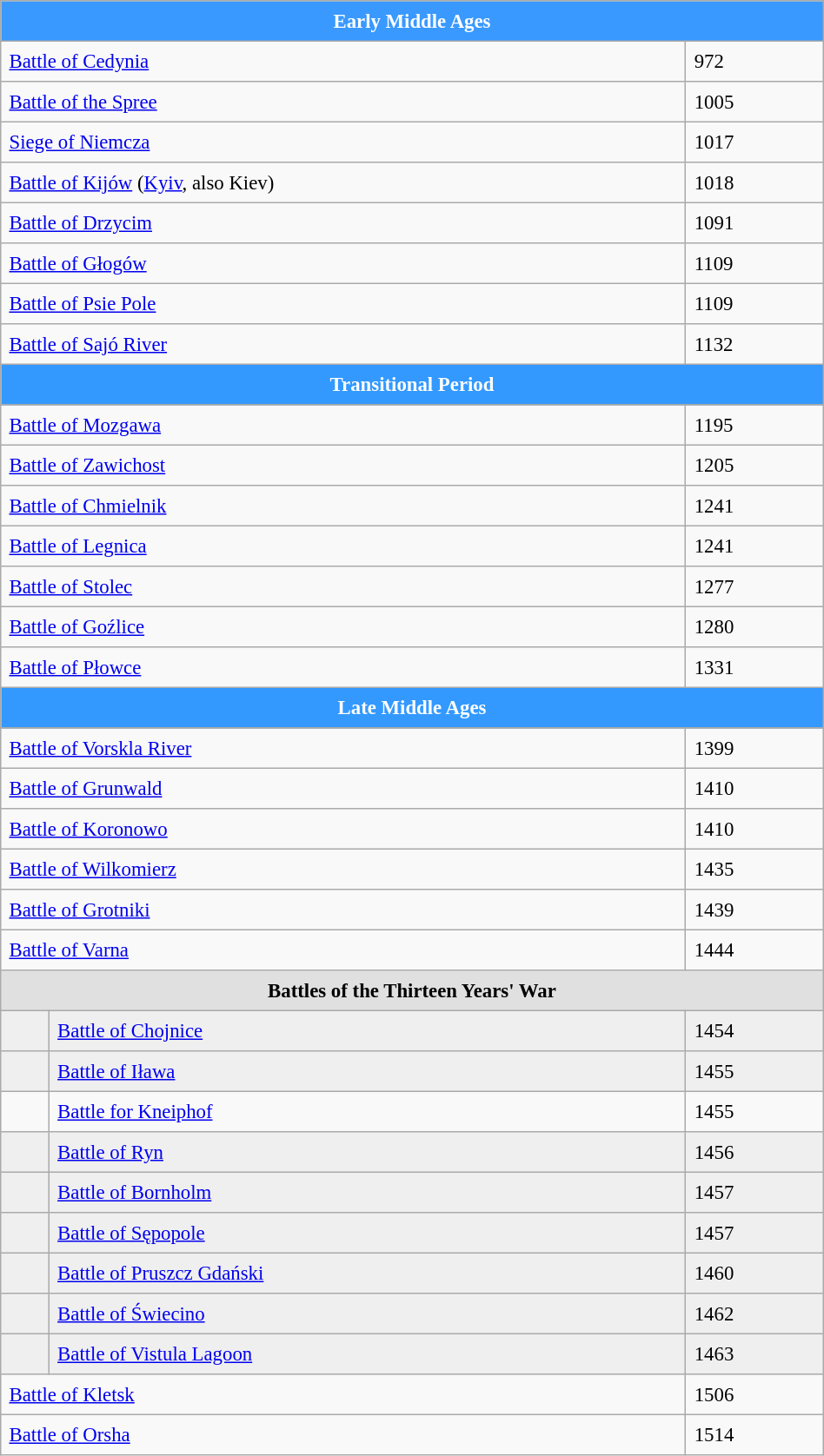<table border="1" cellpadding="6" cellspacing="0" style="width: 50%; margin: 5 5 1em 1em; background: #f9f9f9; border: 1px #aaa solid; border-collapse: collapse; font-size: 95%;">
<tr>
<th colspan="3" style="text-align:center; background-color:#3999FF; color:white;"><strong>Early Middle Ages</strong></th>
</tr>
<tr style="background-color:#f9f9f9;">
<td colspan="2"><a href='#'>Battle of Cedynia</a></td>
<td>972</td>
</tr>
<tr>
<td colspan="2"><a href='#'>Battle of the Spree</a></td>
<td>1005</td>
</tr>
<tr>
<td colspan="2"><a href='#'>Siege of Niemcza</a></td>
<td>1017</td>
</tr>
<tr>
<td colspan="2"><a href='#'>Battle of Kijów</a> (<a href='#'>Kyiv</a>, also Kiev)</td>
<td>1018</td>
</tr>
<tr>
<td colspan="2"><a href='#'>Battle of Drzycim</a></td>
<td>1091</td>
</tr>
<tr>
<td colspan="2"><a href='#'>Battle of Głogów</a></td>
<td>1109</td>
</tr>
<tr>
<td colspan="2"><a href='#'>Battle of Psie Pole</a></td>
<td>1109</td>
</tr>
<tr>
<td colspan="2"><a href='#'>Battle of Sajó River</a></td>
<td>1132</td>
</tr>
<tr>
<th colspan="3" style="text-align:center; background-color:#3399FF; color:white;"><strong>Transitional Period</strong></th>
</tr>
<tr style="background-color:#f9f9f9;">
</tr>
<tr>
<td colspan="2"><a href='#'>Battle of Mozgawa</a></td>
<td>1195</td>
</tr>
<tr>
<td colspan="2"><a href='#'>Battle of Zawichost</a></td>
<td>1205</td>
</tr>
<tr>
<td colspan="2"><a href='#'>Battle of Chmielnik</a></td>
<td>1241</td>
</tr>
<tr>
<td colspan="2"><a href='#'>Battle of Legnica</a></td>
<td>1241</td>
</tr>
<tr>
<td colspan="2"><a href='#'>Battle of Stolec</a></td>
<td>1277</td>
</tr>
<tr>
<td colspan="2"><a href='#'>Battle of Goźlice</a></td>
<td>1280</td>
</tr>
<tr>
<td colspan="2"><a href='#'>Battle of Płowce</a></td>
<td>1331</td>
</tr>
<tr>
<th colspan="3" style="text-align:center; background-color:#3399FF; color:white;"><strong>Late Middle Ages</strong></th>
</tr>
<tr style="background-color:#f9f9f9;">
</tr>
<tr>
<td colspan="2"><a href='#'>Battle of Vorskla River</a></td>
<td>1399</td>
</tr>
<tr>
<td colspan="2"><a href='#'>Battle of Grunwald</a></td>
<td>1410</td>
</tr>
<tr>
<td colspan="2"><a href='#'>Battle of Koronowo</a></td>
<td>1410</td>
</tr>
<tr>
<td colspan="2"><a href='#'>Battle of Wilkomierz</a></td>
<td>1435</td>
</tr>
<tr>
<td colspan="2"><a href='#'>Battle of Grotniki</a></td>
<td>1439</td>
</tr>
<tr>
<td colspan="2"><a href='#'>Battle of Varna</a></td>
<td>1444</td>
</tr>
<tr>
<th colspan="3" style="text-align:center; background-color:#e0e0e0; color:black;"><strong>Battles of the Thirteen Years' War</strong></th>
</tr>
<tr bgcolor="#efefef">
<td></td>
<td><a href='#'>Battle of Chojnice</a></td>
<td>1454</td>
</tr>
<tr bgcolor="#efefef">
<td></td>
<td><a href='#'>Battle of Iława</a></td>
<td>1455</td>
</tr>
<tr>
<td></td>
<td><a href='#'>Battle for Kneiphof</a></td>
<td>1455</td>
</tr>
<tr bgcolor="#efefef">
<td></td>
<td><a href='#'>Battle of Ryn</a></td>
<td>1456</td>
</tr>
<tr bgcolor="#efefef">
<td></td>
<td><a href='#'>Battle of Bornholm</a></td>
<td>1457</td>
</tr>
<tr bgcolor="#efefef">
<td></td>
<td><a href='#'>Battle of Sępopole</a></td>
<td>1457</td>
</tr>
<tr bgcolor="#efefef">
<td></td>
<td><a href='#'>Battle of Pruszcz Gdański</a></td>
<td>1460</td>
</tr>
<tr bgcolor="#efefef">
<td></td>
<td><a href='#'>Battle of Świecino</a></td>
<td>1462</td>
</tr>
<tr bgcolor="#efefef">
<td></td>
<td><a href='#'>Battle of Vistula Lagoon</a></td>
<td>1463</td>
</tr>
<tr>
<td colspan="2"><a href='#'>Battle of Kletsk</a></td>
<td>1506</td>
</tr>
<tr>
<td colspan="2"><a href='#'>Battle of Orsha</a></td>
<td>1514</td>
</tr>
</table>
